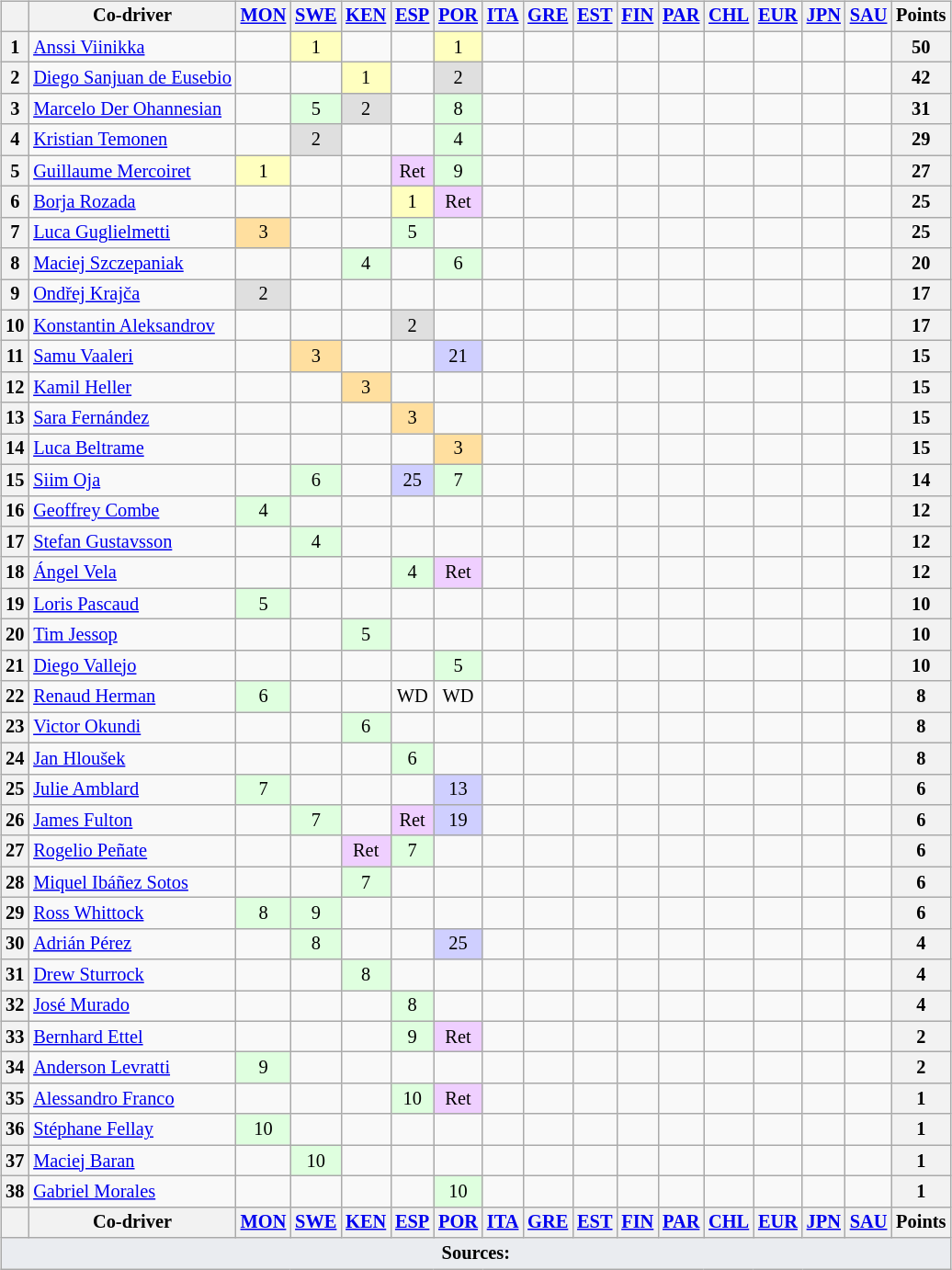<table>
<tr>
<td valign="top"><br><table class="wikitable" style="font-size: 85%; text-align: center">
<tr valign="top">
<th valign="middle"></th>
<th valign="middle">Co-driver</th>
<th><a href='#'>MON</a><br></th>
<th><a href='#'>SWE</a><br></th>
<th><a href='#'>KEN</a><br></th>
<th><a href='#'>ESP</a><br></th>
<th><a href='#'>POR</a><br></th>
<th><a href='#'>ITA</a><br></th>
<th><a href='#'>GRE</a><br></th>
<th><a href='#'>EST</a><br></th>
<th><a href='#'>FIN</a><br></th>
<th><a href='#'>PAR</a><br></th>
<th><a href='#'>CHL</a><br></th>
<th><a href='#'>EUR</a><br></th>
<th><a href='#'>JPN</a><br></th>
<th><a href='#'>SAU</a><br></th>
<th valign="middle">Points</th>
</tr>
<tr>
<th>1</th>
<td align="left" nowrap=""> <a href='#'>Anssi Viinikka</a></td>
<td></td>
<td style="background:#ffffbf">1</td>
<td></td>
<td></td>
<td style="background:#ffffbf">1</td>
<td></td>
<td></td>
<td></td>
<td></td>
<td></td>
<td></td>
<td></td>
<td></td>
<td></td>
<th>50</th>
</tr>
<tr>
<th>2</th>
<td align="left" nowrap=""> <a href='#'>Diego Sanjuan de Eusebio</a></td>
<td></td>
<td></td>
<td style="background:#ffffbf">1</td>
<td></td>
<td style="background:#dfdfdf">2</td>
<td></td>
<td></td>
<td></td>
<td></td>
<td></td>
<td></td>
<td></td>
<td></td>
<td></td>
<th>42</th>
</tr>
<tr>
<th>3</th>
<td align="left" nowrap=""> <a href='#'>Marcelo Der Ohannesian</a></td>
<td></td>
<td style="background:#dfffdf">5</td>
<td style="background:#dfdfdf">2</td>
<td></td>
<td style="background:#dfffdf">8</td>
<td></td>
<td></td>
<td></td>
<td></td>
<td></td>
<td></td>
<td></td>
<td></td>
<td></td>
<th>31</th>
</tr>
<tr>
<th>4</th>
<td align="left" nowrap=""> <a href='#'>Kristian Temonen</a></td>
<td></td>
<td style="background:#dfdfdf">2</td>
<td></td>
<td></td>
<td style="background:#dfffdf">4</td>
<td></td>
<td></td>
<td></td>
<td></td>
<td></td>
<td></td>
<td></td>
<td></td>
<td></td>
<th>29</th>
</tr>
<tr>
<th>5</th>
<td align="left" nowrap=""> <a href='#'>Guillaume Mercoiret</a></td>
<td style="background:#ffffbf">1</td>
<td></td>
<td></td>
<td style="background:#efcfff">Ret</td>
<td style="background:#dfffdf">9</td>
<td></td>
<td></td>
<td></td>
<td></td>
<td></td>
<td></td>
<td></td>
<td></td>
<td></td>
<th>27</th>
</tr>
<tr>
<th>6</th>
<td align="left" nowrap=""> <a href='#'>Borja Rozada</a></td>
<td></td>
<td></td>
<td></td>
<td style="background:#ffffbf">1</td>
<td style="background:#efcfff">Ret</td>
<td></td>
<td></td>
<td></td>
<td></td>
<td></td>
<td></td>
<td></td>
<td></td>
<td></td>
<th>25</th>
</tr>
<tr>
<th>7</th>
<td align="left" nowrap=""> <a href='#'>Luca Guglielmetti</a></td>
<td style="background:#ffdf9f">3</td>
<td></td>
<td></td>
<td style="background:#dfffdf">5</td>
<td></td>
<td></td>
<td></td>
<td></td>
<td></td>
<td></td>
<td></td>
<td></td>
<td></td>
<td></td>
<th>25</th>
</tr>
<tr>
<th>8</th>
<td align="left" nowrap=""> <a href='#'>Maciej Szczepaniak</a></td>
<td></td>
<td></td>
<td style="background:#dfffdf">4</td>
<td></td>
<td style="background:#dfffdf">6</td>
<td></td>
<td></td>
<td></td>
<td></td>
<td></td>
<td></td>
<td></td>
<td></td>
<td></td>
<th>20</th>
</tr>
<tr>
<th>9</th>
<td align="left" nowrap=""> <a href='#'>Ondřej Krajča</a></td>
<td style="background:#dfdfdf">2</td>
<td></td>
<td></td>
<td></td>
<td></td>
<td></td>
<td></td>
<td></td>
<td></td>
<td></td>
<td></td>
<td></td>
<td></td>
<td></td>
<th>17</th>
</tr>
<tr>
<th>10</th>
<td align="left" nowrap=""> <a href='#'>Konstantin Aleksandrov</a></td>
<td></td>
<td></td>
<td></td>
<td style="background:#dfdfdf">2</td>
<td></td>
<td></td>
<td></td>
<td></td>
<td></td>
<td></td>
<td></td>
<td></td>
<td></td>
<td></td>
<th>17</th>
</tr>
<tr>
<th>11</th>
<td align="left" nowrap=""> <a href='#'>Samu Vaaleri</a></td>
<td></td>
<td style="background:#ffdf9f">3</td>
<td></td>
<td></td>
<td style="background:#cfcfff">21</td>
<td></td>
<td></td>
<td></td>
<td></td>
<td></td>
<td></td>
<td></td>
<td></td>
<td></td>
<th>15</th>
</tr>
<tr>
<th>12</th>
<td align="left" nowrap=""> <a href='#'>Kamil Heller</a></td>
<td></td>
<td></td>
<td style="background:#ffdf9f">3</td>
<td></td>
<td></td>
<td></td>
<td></td>
<td></td>
<td></td>
<td></td>
<td></td>
<td></td>
<td></td>
<td></td>
<th>15</th>
</tr>
<tr>
<th>13</th>
<td align="left" nowrap=""> <a href='#'>Sara Fernández</a></td>
<td></td>
<td></td>
<td></td>
<td style="background:#ffdf9f">3</td>
<td></td>
<td></td>
<td></td>
<td></td>
<td></td>
<td></td>
<td></td>
<td></td>
<td></td>
<td></td>
<th>15</th>
</tr>
<tr>
<th>14</th>
<td align="left" nowrap=""> <a href='#'>Luca Beltrame</a></td>
<td></td>
<td></td>
<td></td>
<td></td>
<td style="background:#ffdf9f">3</td>
<td></td>
<td></td>
<td></td>
<td></td>
<td></td>
<td></td>
<td></td>
<td></td>
<td></td>
<th>15</th>
</tr>
<tr>
<th>15</th>
<td align="left" nowrap=""> <a href='#'>Siim Oja</a></td>
<td></td>
<td style="background:#dfffdf">6</td>
<td></td>
<td style="background:#cfcfff">25</td>
<td style="background:#dfffdf">7</td>
<td></td>
<td></td>
<td></td>
<td></td>
<td></td>
<td></td>
<td></td>
<td></td>
<td></td>
<th>14</th>
</tr>
<tr>
<th>16</th>
<td align="left" nowrap=""> <a href='#'>Geoffrey Combe</a></td>
<td style="background:#dfffdf">4</td>
<td></td>
<td></td>
<td></td>
<td></td>
<td></td>
<td></td>
<td></td>
<td></td>
<td></td>
<td></td>
<td></td>
<td></td>
<td></td>
<th>12</th>
</tr>
<tr>
<th>17</th>
<td align="left" nowrap=""> <a href='#'>Stefan Gustavsson</a></td>
<td></td>
<td style="background:#dfffdf">4</td>
<td></td>
<td></td>
<td></td>
<td></td>
<td></td>
<td></td>
<td></td>
<td></td>
<td></td>
<td></td>
<td></td>
<td></td>
<th>12</th>
</tr>
<tr>
<th>18</th>
<td align="left" nowrap=""> <a href='#'>Ángel Vela</a></td>
<td></td>
<td></td>
<td></td>
<td style="background:#dfffdf">4</td>
<td style="background:#efcfff">Ret</td>
<td></td>
<td></td>
<td></td>
<td></td>
<td></td>
<td></td>
<td></td>
<td></td>
<td></td>
<th>12</th>
</tr>
<tr>
<th>19</th>
<td align="left" nowrap=""> <a href='#'>Loris Pascaud</a></td>
<td style="background:#dfffdf">5</td>
<td></td>
<td></td>
<td></td>
<td></td>
<td></td>
<td></td>
<td></td>
<td></td>
<td></td>
<td></td>
<td></td>
<td></td>
<td></td>
<th>10</th>
</tr>
<tr>
<th>20</th>
<td align="left" nowrap=""> <a href='#'>Tim Jessop</a></td>
<td></td>
<td></td>
<td style="background:#dfffdf">5</td>
<td></td>
<td></td>
<td></td>
<td></td>
<td></td>
<td></td>
<td></td>
<td></td>
<td></td>
<td></td>
<td></td>
<th>10</th>
</tr>
<tr>
<th>21</th>
<td align="left" nowrap=""> <a href='#'>Diego Vallejo</a></td>
<td></td>
<td></td>
<td></td>
<td></td>
<td style="background:#dfffdf">5</td>
<td></td>
<td></td>
<td></td>
<td></td>
<td></td>
<td></td>
<td></td>
<td></td>
<td></td>
<th>10</th>
</tr>
<tr>
<th>22</th>
<td align="left" nowrap=""> <a href='#'>Renaud Herman</a></td>
<td style="background:#dfffdf">6</td>
<td></td>
<td></td>
<td>WD</td>
<td>WD</td>
<td></td>
<td></td>
<td></td>
<td></td>
<td></td>
<td></td>
<td></td>
<td></td>
<td></td>
<th>8</th>
</tr>
<tr>
<th>23</th>
<td align="left" nowrap=""> <a href='#'>Victor Okundi</a></td>
<td></td>
<td></td>
<td style="background:#dfffdf">6</td>
<td></td>
<td></td>
<td></td>
<td></td>
<td></td>
<td></td>
<td></td>
<td></td>
<td></td>
<td></td>
<td></td>
<th>8</th>
</tr>
<tr>
<th>24</th>
<td align="left" nowrap=""> <a href='#'>Jan Hloušek</a></td>
<td></td>
<td></td>
<td></td>
<td style="background:#dfffdf">6</td>
<td></td>
<td></td>
<td></td>
<td></td>
<td></td>
<td></td>
<td></td>
<td></td>
<td></td>
<td></td>
<th>8</th>
</tr>
<tr>
<th>25</th>
<td align="left" nowrap=""> <a href='#'>Julie Amblard</a></td>
<td style="background:#dfffdf">7</td>
<td></td>
<td></td>
<td></td>
<td style="background:#cfcfff">13</td>
<td></td>
<td></td>
<td></td>
<td></td>
<td></td>
<td></td>
<td></td>
<td></td>
<td></td>
<th>6</th>
</tr>
<tr>
<th>26</th>
<td align="left" nowrap=""> <a href='#'>James Fulton</a></td>
<td></td>
<td style="background:#dfffdf">7</td>
<td></td>
<td style="background:#efcfff">Ret</td>
<td style="background:#cfcfff">19</td>
<td></td>
<td></td>
<td></td>
<td></td>
<td></td>
<td></td>
<td></td>
<td></td>
<td></td>
<th>6</th>
</tr>
<tr>
<th>27</th>
<td align="left" nowrap=""> <a href='#'>Rogelio Peñate</a></td>
<td></td>
<td></td>
<td style="background:#efcfff">Ret</td>
<td style="background:#dfffdf">7</td>
<td></td>
<td></td>
<td></td>
<td></td>
<td></td>
<td></td>
<td></td>
<td></td>
<td></td>
<td></td>
<th>6</th>
</tr>
<tr>
<th>28</th>
<td align="left" nowrap=""> <a href='#'>Miquel Ibáñez Sotos</a></td>
<td></td>
<td></td>
<td style="background:#dfffdf">7</td>
<td></td>
<td></td>
<td></td>
<td></td>
<td></td>
<td></td>
<td></td>
<td></td>
<td></td>
<td></td>
<td></td>
<th>6</th>
</tr>
<tr>
<th>29</th>
<td align="left" nowrap=""> <a href='#'>Ross Whittock</a></td>
<td style="background:#dfffdf">8</td>
<td style="background:#dfffdf">9</td>
<td></td>
<td></td>
<td></td>
<td></td>
<td></td>
<td></td>
<td></td>
<td></td>
<td></td>
<td></td>
<td></td>
<td></td>
<th>6</th>
</tr>
<tr>
<th>30</th>
<td align="left" nowrap=""> <a href='#'>Adrián Pérez</a></td>
<td></td>
<td style="background:#dfffdf">8</td>
<td></td>
<td></td>
<td style="background:#cfcfff">25</td>
<td></td>
<td></td>
<td></td>
<td></td>
<td></td>
<td></td>
<td></td>
<td></td>
<td></td>
<th>4</th>
</tr>
<tr>
<th>31</th>
<td align="left" nowrap=""> <a href='#'>Drew Sturrock</a></td>
<td></td>
<td></td>
<td style="background:#dfffdf">8</td>
<td></td>
<td></td>
<td></td>
<td></td>
<td></td>
<td></td>
<td></td>
<td></td>
<td></td>
<td></td>
<td></td>
<th>4</th>
</tr>
<tr>
<th>32</th>
<td align="left" nowrap=""> <a href='#'>José Murado</a></td>
<td></td>
<td></td>
<td></td>
<td style="background:#dfffdf">8</td>
<td></td>
<td></td>
<td></td>
<td></td>
<td></td>
<td></td>
<td></td>
<td></td>
<td></td>
<td></td>
<th>4</th>
</tr>
<tr>
<th>33</th>
<td align="left" nowrap=""> <a href='#'>Bernhard Ettel</a></td>
<td></td>
<td></td>
<td></td>
<td style="background:#dfffdf">9</td>
<td style="background:#efcfff">Ret</td>
<td></td>
<td></td>
<td></td>
<td></td>
<td></td>
<td></td>
<td></td>
<td></td>
<td></td>
<th>2</th>
</tr>
<tr>
<th>34</th>
<td align="left" nowrap=""> <a href='#'>Anderson Levratti</a></td>
<td style="background:#dfffdf">9</td>
<td></td>
<td></td>
<td></td>
<td></td>
<td></td>
<td></td>
<td></td>
<td></td>
<td></td>
<td></td>
<td></td>
<td></td>
<td></td>
<th>2</th>
</tr>
<tr>
<th>35</th>
<td align="left" nowrap=""> <a href='#'>Alessandro Franco</a></td>
<td></td>
<td></td>
<td></td>
<td style="background:#dfffdf">10</td>
<td style="background:#efcfff">Ret</td>
<td></td>
<td></td>
<td></td>
<td></td>
<td></td>
<td></td>
<td></td>
<td></td>
<td></td>
<th>1</th>
</tr>
<tr>
<th>36</th>
<td align="left" nowrap=""> <a href='#'>Stéphane Fellay</a></td>
<td style="background:#dfffdf">10</td>
<td></td>
<td></td>
<td></td>
<td></td>
<td></td>
<td></td>
<td></td>
<td></td>
<td></td>
<td></td>
<td></td>
<td></td>
<td></td>
<th>1</th>
</tr>
<tr>
<th>37</th>
<td align="left" nowrap=""> <a href='#'>Maciej Baran</a></td>
<td></td>
<td style="background:#dfffdf">10</td>
<td></td>
<td></td>
<td></td>
<td></td>
<td></td>
<td></td>
<td></td>
<td></td>
<td></td>
<td></td>
<td></td>
<td></td>
<th>1</th>
</tr>
<tr>
<th>38</th>
<td align="left" nowrap=""> <a href='#'>Gabriel Morales</a></td>
<td></td>
<td></td>
<td></td>
<td></td>
<td style="background:#dfffdf">10</td>
<td></td>
<td></td>
<td></td>
<td></td>
<td></td>
<td></td>
<td></td>
<td></td>
<td></td>
<th>1</th>
</tr>
<tr>
<th valign="middle"></th>
<th valign="middle">Co-driver</th>
<th><a href='#'>MON</a><br></th>
<th><a href='#'>SWE</a><br></th>
<th><a href='#'>KEN</a><br></th>
<th><a href='#'>ESP</a><br></th>
<th><a href='#'>POR</a><br></th>
<th><a href='#'>ITA</a><br></th>
<th><a href='#'>GRE</a><br></th>
<th><a href='#'>EST</a><br></th>
<th><a href='#'>FIN</a><br></th>
<th><a href='#'>PAR</a><br></th>
<th><a href='#'>CHL</a><br></th>
<th><a href='#'>EUR</a><br></th>
<th><a href='#'>JPN</a><br></th>
<th><a href='#'>SAU</a><br></th>
<th valign="middle">Points</th>
</tr>
<tr>
<td colspan="17" style="background-color:#EAECF0;text-align:center"><strong>Sources:</strong></td>
</tr>
</table>
</td>
<td valign="top"><br></td>
</tr>
</table>
